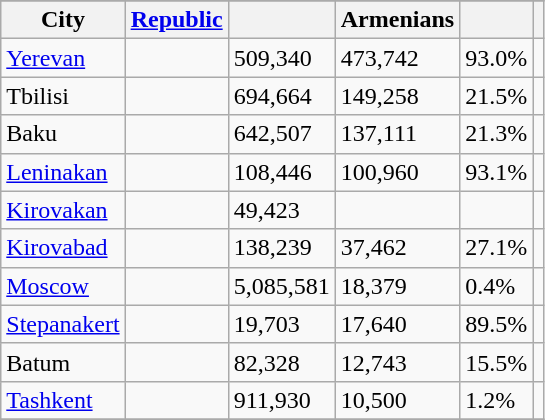<table class="sortable mw-datatable wikitable static-row-numbers">
<tr class=static-row-header style=vertical-align:bottom>
</tr>
<tr>
<th style=text-align:center>City</th>
<th style=text-align:center><a href='#'>Republic</a></th>
<th style=text-align:center></th>
<th style=text-align:center>Armenians</th>
<th style=text-align:center></th>
<th style=text-align:center  class=unsortable></th>
</tr>
<tr>
<td><a href='#'>Yerevan</a></td>
<td></td>
<td>509,340</td>
<td>473,742</td>
<td>93.0%</td>
<td></td>
</tr>
<tr>
<td>Tbilisi</td>
<td></td>
<td>694,664</td>
<td>149,258</td>
<td>21.5%</td>
<td></td>
</tr>
<tr>
<td>Baku</td>
<td></td>
<td>642,507</td>
<td>137,111</td>
<td>21.3%</td>
<td></td>
</tr>
<tr>
<td><a href='#'>Leninakan</a></td>
<td></td>
<td>108,446</td>
<td>100,960</td>
<td>93.1%</td>
<td></td>
</tr>
<tr>
<td><a href='#'>Kirovakan</a></td>
<td></td>
<td>49,423</td>
<td></td>
<td></td>
<td></td>
</tr>
<tr>
<td><a href='#'>Kirovabad</a></td>
<td></td>
<td>138,239</td>
<td>37,462</td>
<td>27.1%</td>
<td></td>
</tr>
<tr>
<td><a href='#'>Moscow</a></td>
<td></td>
<td>5,085,581</td>
<td>18,379</td>
<td>0.4%</td>
<td></td>
</tr>
<tr>
<td><a href='#'>Stepanakert</a></td>
<td></td>
<td>19,703</td>
<td>17,640</td>
<td>89.5%</td>
<td></td>
</tr>
<tr>
<td>Batum</td>
<td></td>
<td>82,328</td>
<td>12,743</td>
<td>15.5%</td>
<td></td>
</tr>
<tr>
<td><a href='#'>Tashkent</a></td>
<td></td>
<td>911,930</td>
<td>10,500</td>
<td>1.2%</td>
<td></td>
</tr>
<tr>
</tr>
</table>
